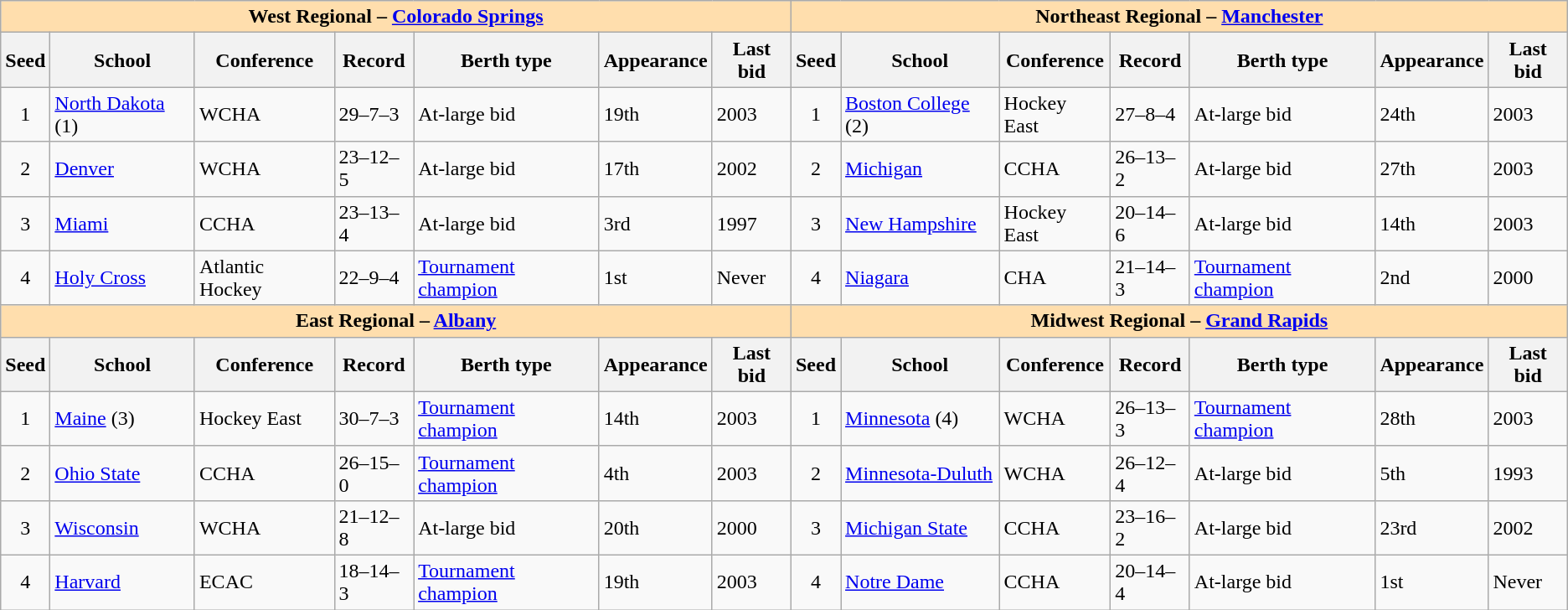<table class="wikitable">
<tr>
<th colspan="7" style="background:#ffdead;">West Regional – <a href='#'>Colorado Springs</a></th>
<th colspan="7" style="background:#ffdead;">Northeast Regional – <a href='#'>Manchester</a></th>
</tr>
<tr>
<th>Seed</th>
<th>School</th>
<th>Conference</th>
<th>Record</th>
<th>Berth type</th>
<th>Appearance</th>
<th>Last bid</th>
<th>Seed</th>
<th>School</th>
<th>Conference</th>
<th>Record</th>
<th>Berth type</th>
<th>Appearance</th>
<th>Last bid</th>
</tr>
<tr>
<td align=center>1</td>
<td><a href='#'>North Dakota</a> (1)</td>
<td>WCHA</td>
<td>29–7–3</td>
<td>At-large bid</td>
<td>19th</td>
<td>2003</td>
<td align=center>1</td>
<td><a href='#'>Boston College</a> (2)</td>
<td>Hockey East</td>
<td>27–8–4</td>
<td>At-large bid</td>
<td>24th</td>
<td>2003</td>
</tr>
<tr>
<td align=center>2</td>
<td><a href='#'>Denver</a></td>
<td>WCHA</td>
<td>23–12–5</td>
<td>At-large bid</td>
<td>17th</td>
<td>2002</td>
<td align=center>2</td>
<td><a href='#'>Michigan</a></td>
<td>CCHA</td>
<td>26–13–2</td>
<td>At-large bid</td>
<td>27th</td>
<td>2003</td>
</tr>
<tr>
<td align=center>3</td>
<td><a href='#'>Miami</a></td>
<td>CCHA</td>
<td>23–13–4</td>
<td>At-large bid</td>
<td>3rd</td>
<td>1997</td>
<td align=center>3</td>
<td><a href='#'>New Hampshire</a></td>
<td>Hockey East</td>
<td>20–14–6</td>
<td>At-large bid</td>
<td>14th</td>
<td>2003</td>
</tr>
<tr>
<td align=center>4</td>
<td><a href='#'>Holy Cross</a></td>
<td>Atlantic Hockey</td>
<td>22–9–4</td>
<td><a href='#'>Tournament champion</a></td>
<td>1st</td>
<td>Never</td>
<td align=center>4</td>
<td><a href='#'>Niagara</a></td>
<td>CHA</td>
<td>21–14–3</td>
<td><a href='#'>Tournament champion</a></td>
<td>2nd</td>
<td>2000</td>
</tr>
<tr>
<th colspan="7" style="background:#ffdead;">East Regional – <a href='#'>Albany</a></th>
<th colspan="7" style="background:#ffdead;">Midwest Regional – <a href='#'>Grand Rapids</a></th>
</tr>
<tr>
<th>Seed</th>
<th>School</th>
<th>Conference</th>
<th>Record</th>
<th>Berth type</th>
<th>Appearance</th>
<th>Last bid</th>
<th>Seed</th>
<th>School</th>
<th>Conference</th>
<th>Record</th>
<th>Berth type</th>
<th>Appearance</th>
<th>Last bid</th>
</tr>
<tr>
<td align=center>1</td>
<td><a href='#'>Maine</a> (3)</td>
<td>Hockey East</td>
<td>30–7–3</td>
<td><a href='#'>Tournament champion</a></td>
<td>14th</td>
<td>2003</td>
<td align=center>1</td>
<td><a href='#'>Minnesota</a> (4)</td>
<td>WCHA</td>
<td>26–13–3</td>
<td><a href='#'>Tournament champion</a></td>
<td>28th</td>
<td>2003</td>
</tr>
<tr>
<td align=center>2</td>
<td><a href='#'>Ohio State</a></td>
<td>CCHA</td>
<td>26–15–0</td>
<td><a href='#'>Tournament champion</a></td>
<td>4th</td>
<td>2003</td>
<td align=center>2</td>
<td><a href='#'>Minnesota-Duluth</a></td>
<td>WCHA</td>
<td>26–12–4</td>
<td>At-large bid</td>
<td>5th</td>
<td>1993</td>
</tr>
<tr>
<td align=center>3</td>
<td><a href='#'>Wisconsin</a></td>
<td>WCHA</td>
<td>21–12–8</td>
<td>At-large bid</td>
<td>20th</td>
<td>2000</td>
<td align=center>3</td>
<td><a href='#'>Michigan State</a></td>
<td>CCHA</td>
<td>23–16–2</td>
<td>At-large bid</td>
<td>23rd</td>
<td>2002</td>
</tr>
<tr>
<td align=center>4</td>
<td><a href='#'>Harvard</a></td>
<td>ECAC</td>
<td>18–14–3</td>
<td><a href='#'>Tournament champion</a></td>
<td>19th</td>
<td>2003</td>
<td align=center>4</td>
<td><a href='#'>Notre Dame</a></td>
<td>CCHA</td>
<td>20–14–4</td>
<td>At-large bid</td>
<td>1st</td>
<td>Never</td>
</tr>
</table>
